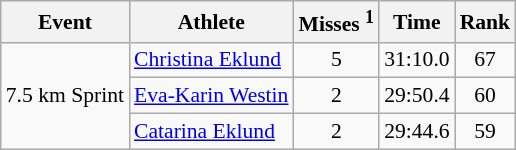<table class="wikitable" style="font-size:90%">
<tr>
<th>Event</th>
<th>Athlete</th>
<th>Misses <sup>1</sup></th>
<th>Time</th>
<th>Rank</th>
</tr>
<tr>
<td rowspan="3">7.5 km Sprint</td>
<td><a href='#'>Christina Eklund</a></td>
<td align="center">5</td>
<td align="center">31:10.0</td>
<td align="center">67</td>
</tr>
<tr>
<td><a href='#'>Eva-Karin Westin</a></td>
<td align="center">2</td>
<td align="center">29:50.4</td>
<td align="center">60</td>
</tr>
<tr>
<td><a href='#'>Catarina Eklund</a></td>
<td align="center">2</td>
<td align="center">29:44.6</td>
<td align="center">59</td>
</tr>
</table>
